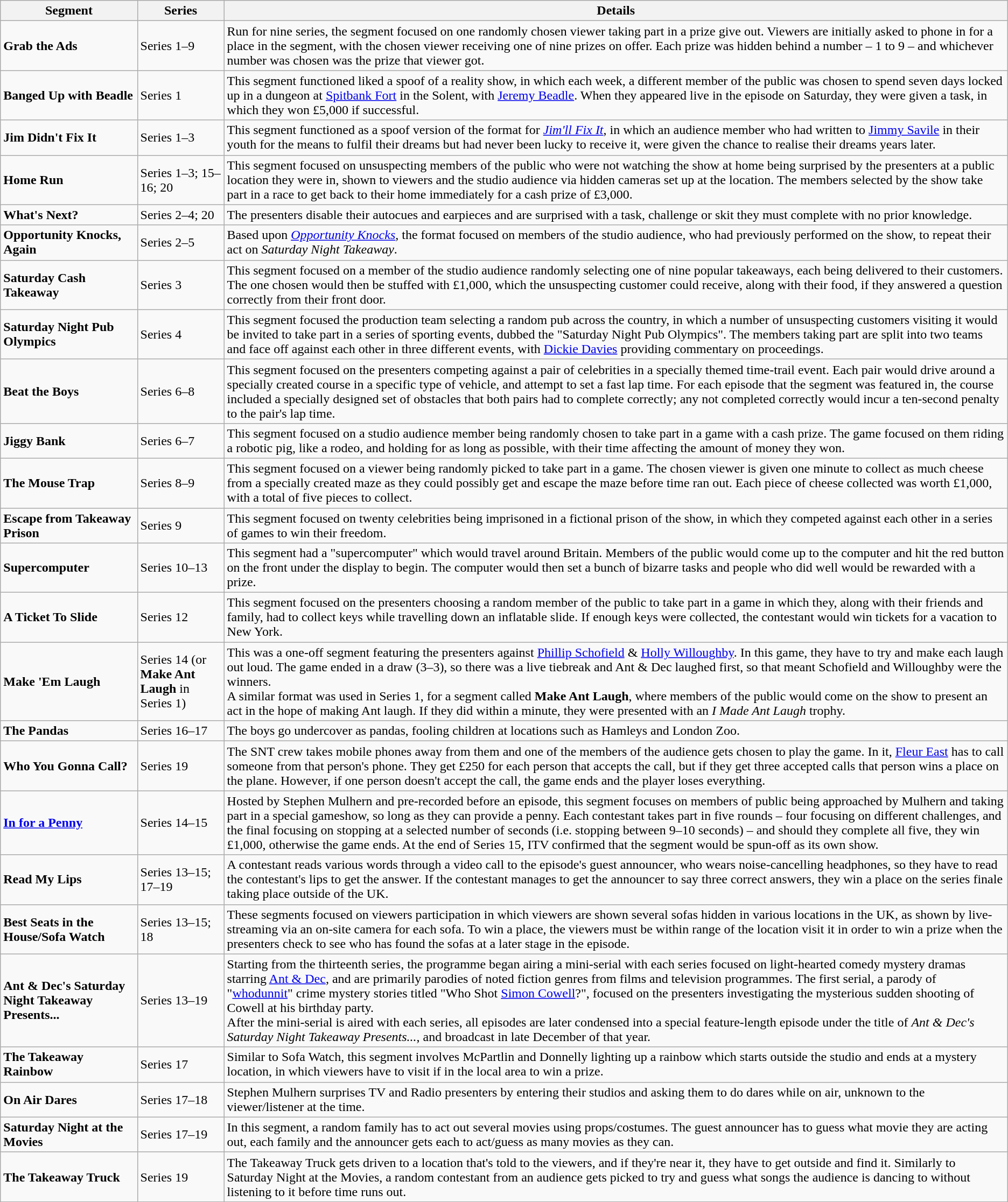<table class="wikitable plainrowheaders sticky-header">
<tr>
<th scope="col">Segment</th>
<th scope="col" width="100">Series</th>
<th scope="col">Details</th>
</tr>
<tr>
<td><strong>Grab the Ads</strong></td>
<td>Series 1–9</td>
<td>Run for nine series, the segment focused on one randomly chosen viewer taking part in a prize give out. Viewers are initially asked to phone in for a place in the segment, with the chosen viewer receiving one of nine prizes on offer. Each prize was hidden behind a number – 1 to 9 – and whichever number was chosen was the prize that viewer got.</td>
</tr>
<tr>
<td><strong>Banged Up with Beadle</strong></td>
<td>Series 1</td>
<td>This segment functioned liked a spoof of a reality show, in which each week, a different member of the public was chosen to spend seven days locked up in a dungeon at <a href='#'>Spitbank Fort</a> in the Solent, with <a href='#'>Jeremy Beadle</a>. When they appeared live in the episode on Saturday, they were given a task, in which they won £5,000 if successful.</td>
</tr>
<tr>
<td><strong>Jim Didn't Fix It</strong></td>
<td>Series 1–3</td>
<td>This segment functioned as a spoof version of the format for <em><a href='#'>Jim'll Fix It</a></em>, in which an audience member who had written to <a href='#'>Jimmy Savile</a> in their youth for the means to fulfil their dreams but had never been lucky to receive it, were given the chance to realise their dreams years later.</td>
</tr>
<tr>
<td><strong>Home Run</strong></td>
<td>Series 1–3; 15–16; 20</td>
<td>This segment focused on unsuspecting members of the public who were not watching the show at home being surprised by the presenters at a public location they were in, shown to viewers and the studio audience via hidden cameras set up at the location. The members selected by the show take part in a race to get back to their home immediately for a cash prize of £3,000.</td>
</tr>
<tr>
<td><strong>What's Next?</strong></td>
<td>Series 2–4; 20</td>
<td>The presenters disable their autocues and earpieces and are surprised with a task, challenge or skit they must complete with no prior knowledge.</td>
</tr>
<tr>
<td><strong>Opportunity Knocks, Again</strong></td>
<td>Series 2–5</td>
<td>Based upon <em><a href='#'>Opportunity Knocks</a></em>, the format focused on members of the studio audience, who had previously performed on the show, to repeat their act on <em>Saturday Night Takeaway</em>.</td>
</tr>
<tr>
<td><strong>Saturday Cash Takeaway</strong></td>
<td>Series 3</td>
<td>This segment focused on a member of the studio audience randomly selecting one of nine popular takeaways, each being delivered to their customers. The one chosen would then be stuffed with £1,000, which the unsuspecting customer could receive, along with their food, if they answered a question correctly from their front door.</td>
</tr>
<tr>
<td><strong>Saturday Night Pub Olympics</strong></td>
<td>Series 4</td>
<td>This segment focused the production team selecting a random pub across the country, in which a number of unsuspecting customers visiting it would be invited to take part in a series of sporting events, dubbed the "Saturday Night Pub Olympics". The members taking part are split into two teams and face off against each other in three different events, with <a href='#'>Dickie Davies</a> providing commentary on proceedings.</td>
</tr>
<tr>
<td><strong>Beat the Boys</strong></td>
<td>Series 6–8</td>
<td>This segment focused on the presenters competing against a pair of celebrities in a specially themed time-trail event. Each pair would drive around a specially created course in a specific type of vehicle, and attempt to set a fast lap time. For each episode that the segment was featured in, the course included a specially designed set of obstacles that both pairs had to complete correctly; any not completed correctly would incur a ten-second penalty to the pair's lap time.</td>
</tr>
<tr>
<td><strong>Jiggy Bank</strong></td>
<td>Series 6–7</td>
<td>This segment focused on a studio audience member being randomly chosen to take part in a game with a cash prize. The game focused on them riding a robotic pig, like a rodeo, and holding for as long as possible, with their time affecting the amount of money they won.</td>
</tr>
<tr>
<td><strong>The Mouse Trap</strong></td>
<td>Series 8–9</td>
<td>This segment focused on a viewer being randomly picked to take part in a game. The chosen viewer is given one minute to collect as much cheese from a specially created maze as they could possibly get and escape the maze before time ran out. Each piece of cheese collected was worth £1,000, with a total of five pieces to collect.</td>
</tr>
<tr>
<td><strong>Escape from Takeaway Prison</strong></td>
<td>Series 9</td>
<td>This segment focused on twenty celebrities being imprisoned in a fictional prison of the show, in which they competed against each other in a series of games to win their freedom.</td>
</tr>
<tr>
<td><strong>Supercomputer</strong></td>
<td>Series 10–13</td>
<td>This segment had a "supercomputer" which would travel around Britain. Members of the public would come up to the computer and hit the red button on the front under the display to begin. The computer would then set a bunch of bizarre tasks and people who did well would be rewarded with a prize.</td>
</tr>
<tr>
<td><strong>A Ticket To Slide</strong></td>
<td>Series 12</td>
<td>This segment focused on the presenters choosing a random member of the public to take part in a game in which they, along with their friends and family, had to collect keys while travelling down an inflatable slide. If enough keys were collected, the contestant would win tickets for a vacation to New York.</td>
</tr>
<tr>
<td><strong>Make 'Em Laugh</strong></td>
<td>Series 14 (or <strong>Make Ant Laugh</strong> in Series 1)</td>
<td>This was a one-off segment featuring the presenters against <a href='#'>Phillip Schofield</a> & <a href='#'>Holly Willoughby</a>. In this game, they have to try and make each laugh out loud. The game ended in a draw (3–3), so there was a live tiebreak and Ant & Dec laughed first, so that meant Schofield and Willoughby were the winners.<br>A similar format was used in Series 1, for a segment called <strong>Make Ant Laugh</strong>, where members of the public would come on the show to present an act in the hope of making Ant laugh. If they did within a minute, they were presented with an <em>I Made Ant Laugh</em> trophy.</td>
</tr>
<tr>
<td><strong>The Pandas</strong></td>
<td>Series 16–17</td>
<td>The boys go undercover as pandas, fooling children at locations such as Hamleys and London Zoo.</td>
</tr>
<tr>
<td><strong>Who You Gonna Call?</strong></td>
<td>Series 19</td>
<td>The SNT crew takes  mobile phones away from them and one of the members of the audience gets chosen to play the game. In it, <a href='#'>Fleur East</a> has to call someone from that person's phone. They get £250 for each person that accepts the call, but if they get three accepted calls that person wins a place on the plane. However, if one person doesn't accept the call, the game ends and the player loses everything.</td>
</tr>
<tr>
<td><strong><a href='#'>In for a Penny</a></strong></td>
<td>Series 14–15</td>
<td>Hosted by Stephen Mulhern and pre-recorded before an episode, this segment focuses on members of public being approached by Mulhern and taking part in a special gameshow, so long as they can provide a penny. Each contestant takes part in five rounds – four focusing on different challenges, and the final focusing on stopping at a selected number of seconds (i.e. stopping between 9–10 seconds) – and should they complete all five, they win £1,000, otherwise the game ends. At the end of Series 15, ITV confirmed that the segment would be spun-off as its own show.</td>
</tr>
<tr>
<td><strong>Read My Lips</strong></td>
<td>Series 13–15; 17–19</td>
<td>A contestant reads various words through a video call to the episode's guest announcer, who wears noise-cancelling headphones, so they have to read the contestant's lips to get the answer. If the contestant manages to get the announcer to say three correct answers, they win a place on the series finale taking place outside of the UK.</td>
</tr>
<tr>
<td><strong>Best Seats in the House/Sofa Watch</strong></td>
<td>Series 13–15; 18</td>
<td>These segments focused on viewers participation in which viewers are shown several sofas hidden in various locations in the UK, as shown by live-streaming via an on-site camera for each sofa. To win a place, the viewers must be within range of the location visit it in order to win a prize when the presenters check to see who has found the sofas at a later stage in the episode.</td>
</tr>
<tr>
<td><strong>Ant & Dec's Saturday Night Takeaway Presents...</strong></td>
<td>Series 13–19</td>
<td>Starting from the thirteenth series, the programme began airing a mini-serial with each series focused on light-hearted comedy mystery dramas starring <a href='#'>Ant & Dec</a>, and are primarily parodies of noted fiction genres from films and television programmes. The first serial, a parody of "<a href='#'>whodunnit</a>" crime mystery stories titled "Who Shot <a href='#'>Simon Cowell</a>?", focused on the presenters investigating the mysterious sudden shooting of Cowell at his birthday party.<br>After the mini-serial is aired with each series, all episodes are later condensed into a special feature-length episode under the title of <em>Ant & Dec's Saturday Night Takeaway Presents...</em>, and broadcast in late December of that year.</td>
</tr>
<tr>
<td><strong>The Takeaway Rainbow</strong></td>
<td>Series 17</td>
<td>Similar to Sofa Watch, this segment involves McPartlin and Donnelly lighting up a rainbow which starts outside the studio and ends at a mystery location, in which viewers have to visit if in the local area to win a prize.</td>
</tr>
<tr>
<td><strong>On Air Dares</strong></td>
<td>Series 17–18</td>
<td>Stephen Mulhern surprises TV and Radio presenters by entering their studios and asking them to do dares while on air, unknown to the viewer/listener at the time.</td>
</tr>
<tr>
<td><strong>Saturday Night at the Movies</strong></td>
<td>Series 17–19</td>
<td>In this segment, a random family has to act out several movies using props/costumes. The guest announcer has to guess what movie they are acting out, each family and the announcer gets  each to act/guess as many movies as they can.</td>
</tr>
<tr>
<td><strong>The Takeaway Truck</strong></td>
<td>Series 19</td>
<td>The Takeaway Truck gets driven to a location that's told to the viewers, and if they're near it, they have to get outside and find it. Similarly to Saturday Night at the Movies, a random contestant from an audience gets picked to try and guess what songs the audience is dancing to without listening to it before time runs out.</td>
</tr>
</table>
